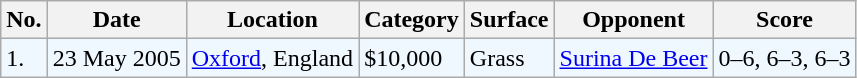<table class="sortable wikitable">
<tr>
<th>No.</th>
<th>Date</th>
<th>Location</th>
<th>Category</th>
<th>Surface</th>
<th>Opponent</th>
<th>Score</th>
</tr>
<tr bgcolor="#f0f8ff">
<td>1.</td>
<td>23 May 2005</td>
<td><a href='#'>Oxford</a>, England</td>
<td>$10,000</td>
<td>Grass</td>
<td> <a href='#'>Surina De Beer</a></td>
<td>0–6, 6–3, 6–3</td>
</tr>
</table>
